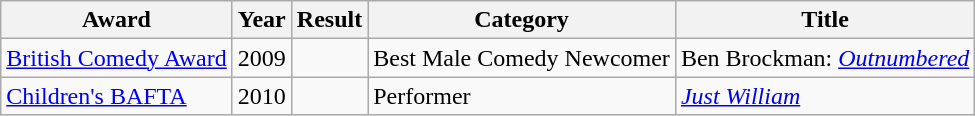<table class="wikitable sortable">
<tr>
<th>Award</th>
<th>Year</th>
<th>Result</th>
<th>Category</th>
<th>Title</th>
</tr>
<tr>
<td><a href='#'>British Comedy Award</a></td>
<td>2009</td>
<td></td>
<td>Best Male Comedy Newcomer</td>
<td>Ben Brockman: <em><a href='#'>Outnumbered</a></em></td>
</tr>
<tr>
<td><a href='#'>Children's BAFTA</a></td>
<td>2010</td>
<td></td>
<td>Performer</td>
<td><em><a href='#'>Just William</a></em></td>
</tr>
</table>
